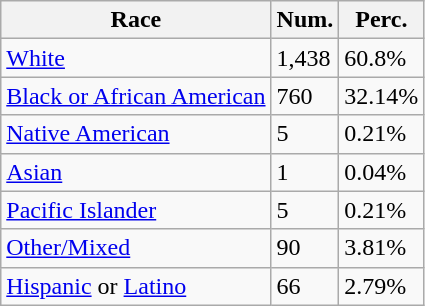<table class="wikitable">
<tr>
<th>Race</th>
<th>Num.</th>
<th>Perc.</th>
</tr>
<tr>
<td><a href='#'>White</a></td>
<td>1,438</td>
<td>60.8%</td>
</tr>
<tr>
<td><a href='#'>Black or African American</a></td>
<td>760</td>
<td>32.14%</td>
</tr>
<tr>
<td><a href='#'>Native American</a></td>
<td>5</td>
<td>0.21%</td>
</tr>
<tr>
<td><a href='#'>Asian</a></td>
<td>1</td>
<td>0.04%</td>
</tr>
<tr>
<td><a href='#'>Pacific Islander</a></td>
<td>5</td>
<td>0.21%</td>
</tr>
<tr>
<td><a href='#'>Other/Mixed</a></td>
<td>90</td>
<td>3.81%</td>
</tr>
<tr>
<td><a href='#'>Hispanic</a> or <a href='#'>Latino</a></td>
<td>66</td>
<td>2.79%</td>
</tr>
</table>
